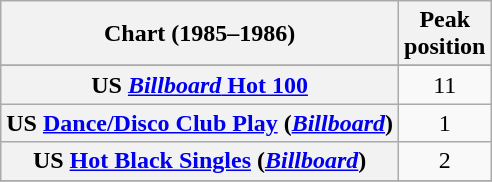<table class="wikitable sortable plainrowheaders">
<tr>
<th scope="col">Chart (1985–1986)</th>
<th scope="col">Peak<br>position</th>
</tr>
<tr>
</tr>
<tr>
</tr>
<tr>
</tr>
<tr>
</tr>
<tr>
</tr>
<tr>
</tr>
<tr>
<th scope="row">US <a href='#'><em>Billboard</em> Hot 100</a></th>
<td align="center">11</td>
</tr>
<tr>
<th scope="row">US <a href='#'>Dance/Disco Club Play</a> (<em><a href='#'>Billboard</a></em>)</th>
<td align="center">1</td>
</tr>
<tr>
<th scope="row">US <a href='#'>Hot Black Singles</a> (<em><a href='#'>Billboard</a></em>)</th>
<td align="center">2</td>
</tr>
<tr>
</tr>
</table>
